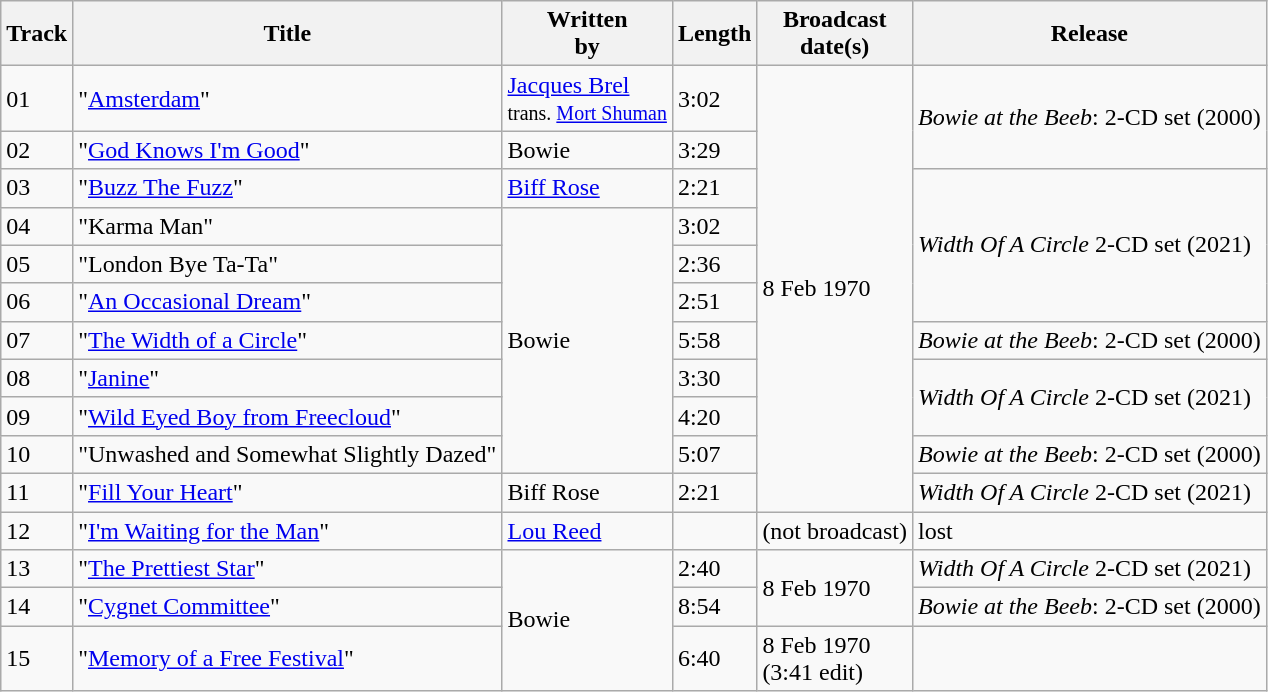<table class="wikitable">
<tr>
<th>Track</th>
<th>Title</th>
<th>Written<br> by</th>
<th>Length</th>
<th>Broadcast<br> date(s)</th>
<th>Release</th>
</tr>
<tr>
<td>01</td>
<td>"<a href='#'>Amsterdam</a>"</td>
<td><a href='#'>Jacques Brel</a><br><small>trans. <a href='#'>Mort Shuman</a></small></td>
<td>3:02</td>
<td rowspan="11">8 Feb 1970</td>
<td rowspan="2"><em>Bowie at the Beeb</em>: 2-CD set (2000)</td>
</tr>
<tr>
<td>02</td>
<td>"<a href='#'>God Knows I'm Good</a>"</td>
<td>Bowie</td>
<td>3:29</td>
</tr>
<tr>
<td>03</td>
<td>"<a href='#'>Buzz The Fuzz</a>"</td>
<td><a href='#'>Biff Rose</a></td>
<td>2:21</td>
<td rowspan="4"><em>Width Of A Circle</em> 2-CD set (2021)</td>
</tr>
<tr>
<td>04</td>
<td>"Karma Man"</td>
<td rowspan="7">Bowie</td>
<td>3:02</td>
</tr>
<tr>
<td>05</td>
<td>"London Bye Ta-Ta"</td>
<td>2:36</td>
</tr>
<tr>
<td>06</td>
<td>"<a href='#'>An Occasional Dream</a>"</td>
<td>2:51</td>
</tr>
<tr>
<td>07</td>
<td>"<a href='#'>The Width of a Circle</a>"</td>
<td>5:58</td>
<td><em>Bowie at the Beeb</em>: 2-CD set (2000)</td>
</tr>
<tr>
<td>08</td>
<td>"<a href='#'>Janine</a>"</td>
<td>3:30</td>
<td rowspan="2"><em>Width Of A Circle</em> 2-CD set (2021)</td>
</tr>
<tr>
<td>09</td>
<td>"<a href='#'>Wild Eyed Boy from Freecloud</a>"</td>
<td>4:20</td>
</tr>
<tr>
<td>10</td>
<td>"Unwashed and Somewhat Slightly Dazed"</td>
<td>5:07</td>
<td><em>Bowie at the Beeb</em>: 2-CD set (2000)</td>
</tr>
<tr>
<td>11</td>
<td>"<a href='#'>Fill Your Heart</a>"</td>
<td>Biff Rose</td>
<td>2:21</td>
<td><em>Width Of A Circle</em> 2-CD set (2021)</td>
</tr>
<tr>
<td>12</td>
<td>"<a href='#'>I'm Waiting for the Man</a>"</td>
<td><a href='#'>Lou Reed</a></td>
<td></td>
<td>(not broadcast)</td>
<td>lost</td>
</tr>
<tr>
<td>13</td>
<td>"<a href='#'>The Prettiest Star</a>"</td>
<td rowspan="3">Bowie</td>
<td>2:40</td>
<td rowspan="2">8 Feb 1970</td>
<td><em>Width Of A Circle</em> 2-CD set (2021)</td>
</tr>
<tr>
<td>14</td>
<td>"<a href='#'>Cygnet Committee</a>"</td>
<td>8:54</td>
<td><em>Bowie at the Beeb</em>: 2-CD set (2000)</td>
</tr>
<tr>
<td>15</td>
<td>"<a href='#'>Memory of a Free Festival</a>"</td>
<td>6:40</td>
<td>8 Feb 1970<br>(3:41 edit)</td>
<td></td>
</tr>
</table>
